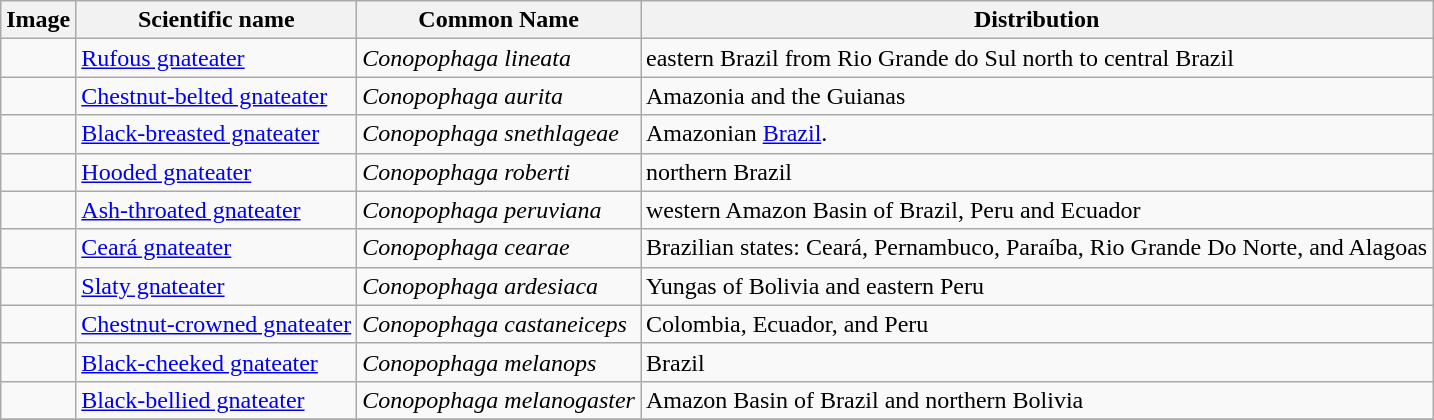<table class="wikitable">
<tr>
<th>Image</th>
<th>Scientific name</th>
<th>Common Name</th>
<th>Distribution</th>
</tr>
<tr>
<td></td>
<td><a href='#'>Rufous gnateater</a></td>
<td><em>Conopophaga lineata</em></td>
<td>eastern Brazil from Rio Grande do Sul north to central Brazil</td>
</tr>
<tr>
<td></td>
<td><a href='#'>Chestnut-belted gnateater</a></td>
<td><em>Conopophaga aurita</em></td>
<td>Amazonia and the Guianas</td>
</tr>
<tr>
<td></td>
<td><a href='#'>Black-breasted gnateater</a></td>
<td><em>Conopophaga snethlageae</em></td>
<td>Amazonian <a href='#'>Brazil</a>.</td>
</tr>
<tr>
<td></td>
<td><a href='#'>Hooded gnateater</a></td>
<td><em>Conopophaga roberti</em></td>
<td>northern Brazil</td>
</tr>
<tr>
<td></td>
<td><a href='#'>Ash-throated gnateater</a></td>
<td><em>Conopophaga peruviana</em></td>
<td>western Amazon Basin of Brazil, Peru and Ecuador</td>
</tr>
<tr>
<td></td>
<td><a href='#'>Ceará gnateater</a></td>
<td><em>Conopophaga cearae</em></td>
<td>Brazilian states: Ceará, Pernambuco, Paraíba, Rio Grande Do Norte, and Alagoas</td>
</tr>
<tr>
<td></td>
<td><a href='#'>Slaty gnateater</a></td>
<td><em>Conopophaga ardesiaca</em></td>
<td>Yungas of Bolivia and eastern Peru</td>
</tr>
<tr>
<td></td>
<td><a href='#'>Chestnut-crowned gnateater</a></td>
<td><em>Conopophaga castaneiceps</em></td>
<td>Colombia, Ecuador, and Peru</td>
</tr>
<tr>
<td></td>
<td><a href='#'>Black-cheeked gnateater</a></td>
<td><em>Conopophaga melanops</em></td>
<td>Brazil</td>
</tr>
<tr>
<td></td>
<td><a href='#'>Black-bellied gnateater</a></td>
<td><em>Conopophaga melanogaster</em></td>
<td>Amazon Basin of Brazil and northern Bolivia</td>
</tr>
<tr>
</tr>
</table>
